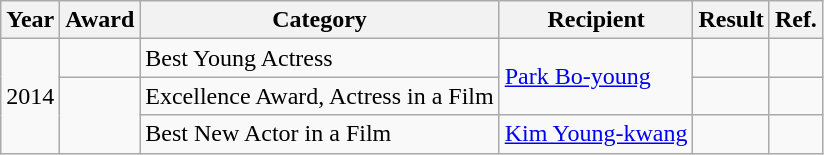<table class="wikitable">
<tr>
<th>Year</th>
<th>Award</th>
<th>Category</th>
<th>Recipient</th>
<th>Result</th>
<th>Ref.</th>
</tr>
<tr>
<td rowspan="3">2014</td>
<td></td>
<td>Best Young Actress</td>
<td rowspan="2"><a href='#'>Park Bo-young</a></td>
<td></td>
<td></td>
</tr>
<tr>
<td rowspan="2"></td>
<td>Excellence Award, Actress in a Film</td>
<td></td>
<td></td>
</tr>
<tr>
<td>Best New Actor in a Film</td>
<td><a href='#'>Kim Young-kwang</a></td>
<td></td>
<td></td>
</tr>
</table>
